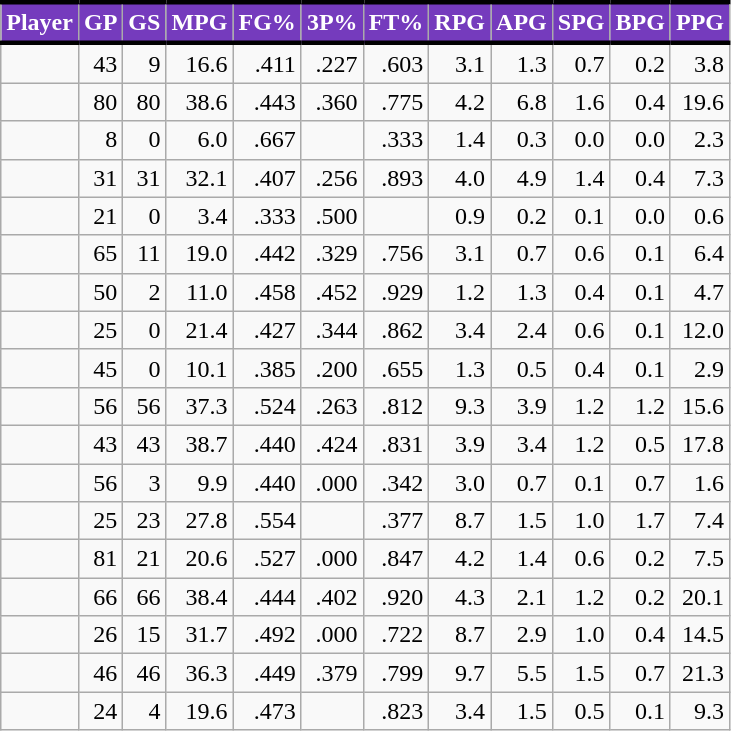<table class="wikitable sortable" style="text-align:right;">
<tr>
<th style="background:#753BBD; color:#FFFFFF; border-top:#010101 3px solid; border-bottom:#010101 3px solid;">Player</th>
<th style="background:#753BBD; color:#FFFFFF; border-top:#010101 3px solid; border-bottom:#010101 3px solid;">GP</th>
<th style="background:#753BBD; color:#FFFFFF; border-top:#010101 3px solid; border-bottom:#010101 3px solid;">GS</th>
<th style="background:#753BBD; color:#FFFFFF; border-top:#010101 3px solid; border-bottom:#010101 3px solid;">MPG</th>
<th style="background:#753BBD; color:#FFFFFF; border-top:#010101 3px solid; border-bottom:#010101 3px solid;">FG%</th>
<th style="background:#753BBD; color:#FFFFFF; border-top:#010101 3px solid; border-bottom:#010101 3px solid;">3P%</th>
<th style="background:#753BBD; color:#FFFFFF; border-top:#010101 3px solid; border-bottom:#010101 3px solid;">FT%</th>
<th style="background:#753BBD; color:#FFFFFF; border-top:#010101 3px solid; border-bottom:#010101 3px solid;">RPG</th>
<th style="background:#753BBD; color:#FFFFFF; border-top:#010101 3px solid; border-bottom:#010101 3px solid;">APG</th>
<th style="background:#753BBD; color:#FFFFFF; border-top:#010101 3px solid; border-bottom:#010101 3px solid;">SPG</th>
<th style="background:#753BBD; color:#FFFFFF; border-top:#010101 3px solid; border-bottom:#010101 3px solid;">BPG</th>
<th style="background:#753BBD; color:#FFFFFF; border-top:#010101 3px solid; border-bottom:#010101 3px solid;">PPG</th>
</tr>
<tr>
<td></td>
<td>43</td>
<td>9</td>
<td>16.6</td>
<td>.411</td>
<td>.227</td>
<td>.603</td>
<td>3.1</td>
<td>1.3</td>
<td>0.7</td>
<td>0.2</td>
<td>3.8</td>
</tr>
<tr>
<td></td>
<td>80</td>
<td>80</td>
<td>38.6</td>
<td>.443</td>
<td>.360</td>
<td>.775</td>
<td>4.2</td>
<td>6.8</td>
<td>1.6</td>
<td>0.4</td>
<td>19.6</td>
</tr>
<tr>
<td></td>
<td>8</td>
<td>0</td>
<td>6.0</td>
<td>.667</td>
<td></td>
<td>.333</td>
<td>1.4</td>
<td>0.3</td>
<td>0.0</td>
<td>0.0</td>
<td>2.3</td>
</tr>
<tr>
<td></td>
<td>31</td>
<td>31</td>
<td>32.1</td>
<td>.407</td>
<td>.256</td>
<td>.893</td>
<td>4.0</td>
<td>4.9</td>
<td>1.4</td>
<td>0.4</td>
<td>7.3</td>
</tr>
<tr>
<td></td>
<td>21</td>
<td>0</td>
<td>3.4</td>
<td>.333</td>
<td>.500</td>
<td></td>
<td>0.9</td>
<td>0.2</td>
<td>0.1</td>
<td>0.0</td>
<td>0.6</td>
</tr>
<tr>
<td></td>
<td>65</td>
<td>11</td>
<td>19.0</td>
<td>.442</td>
<td>.329</td>
<td>.756</td>
<td>3.1</td>
<td>0.7</td>
<td>0.6</td>
<td>0.1</td>
<td>6.4</td>
</tr>
<tr>
<td></td>
<td>50</td>
<td>2</td>
<td>11.0</td>
<td>.458</td>
<td>.452</td>
<td>.929</td>
<td>1.2</td>
<td>1.3</td>
<td>0.4</td>
<td>0.1</td>
<td>4.7</td>
</tr>
<tr>
<td></td>
<td>25</td>
<td>0</td>
<td>21.4</td>
<td>.427</td>
<td>.344</td>
<td>.862</td>
<td>3.4</td>
<td>2.4</td>
<td>0.6</td>
<td>0.1</td>
<td>12.0</td>
</tr>
<tr>
<td></td>
<td>45</td>
<td>0</td>
<td>10.1</td>
<td>.385</td>
<td>.200</td>
<td>.655</td>
<td>1.3</td>
<td>0.5</td>
<td>0.4</td>
<td>0.1</td>
<td>2.9</td>
</tr>
<tr>
<td></td>
<td>56</td>
<td>56</td>
<td>37.3</td>
<td>.524</td>
<td>.263</td>
<td>.812</td>
<td>9.3</td>
<td>3.9</td>
<td>1.2</td>
<td>1.2</td>
<td>15.6</td>
</tr>
<tr>
<td></td>
<td>43</td>
<td>43</td>
<td>38.7</td>
<td>.440</td>
<td>.424</td>
<td>.831</td>
<td>3.9</td>
<td>3.4</td>
<td>1.2</td>
<td>0.5</td>
<td>17.8</td>
</tr>
<tr>
<td></td>
<td>56</td>
<td>3</td>
<td>9.9</td>
<td>.440</td>
<td>.000</td>
<td>.342</td>
<td>3.0</td>
<td>0.7</td>
<td>0.1</td>
<td>0.7</td>
<td>1.6</td>
</tr>
<tr>
<td></td>
<td>25</td>
<td>23</td>
<td>27.8</td>
<td>.554</td>
<td></td>
<td>.377</td>
<td>8.7</td>
<td>1.5</td>
<td>1.0</td>
<td>1.7</td>
<td>7.4</td>
</tr>
<tr>
<td></td>
<td>81</td>
<td>21</td>
<td>20.6</td>
<td>.527</td>
<td>.000</td>
<td>.847</td>
<td>4.2</td>
<td>1.4</td>
<td>0.6</td>
<td>0.2</td>
<td>7.5</td>
</tr>
<tr>
<td></td>
<td>66</td>
<td>66</td>
<td>38.4</td>
<td>.444</td>
<td>.402</td>
<td>.920</td>
<td>4.3</td>
<td>2.1</td>
<td>1.2</td>
<td>0.2</td>
<td>20.1</td>
</tr>
<tr>
<td></td>
<td>26</td>
<td>15</td>
<td>31.7</td>
<td>.492</td>
<td>.000</td>
<td>.722</td>
<td>8.7</td>
<td>2.9</td>
<td>1.0</td>
<td>0.4</td>
<td>14.5</td>
</tr>
<tr>
<td></td>
<td>46</td>
<td>46</td>
<td>36.3</td>
<td>.449</td>
<td>.379</td>
<td>.799</td>
<td>9.7</td>
<td>5.5</td>
<td>1.5</td>
<td>0.7</td>
<td>21.3</td>
</tr>
<tr>
<td></td>
<td>24</td>
<td>4</td>
<td>19.6</td>
<td>.473</td>
<td></td>
<td>.823</td>
<td>3.4</td>
<td>1.5</td>
<td>0.5</td>
<td>0.1</td>
<td>9.3</td>
</tr>
</table>
